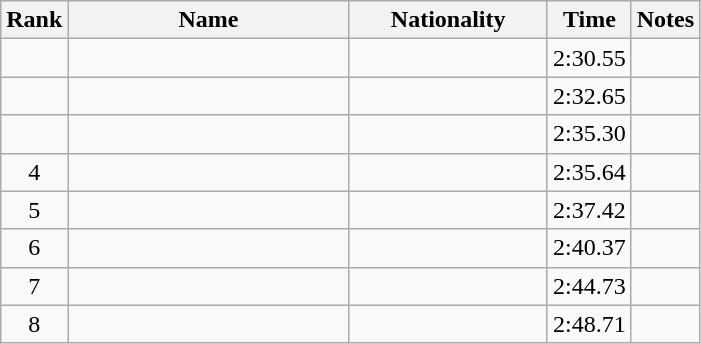<table class="wikitable sortable" style="text-align:center">
<tr>
<th>Rank</th>
<th style="width:180px">Name</th>
<th style="width:125px">Nationality</th>
<th>Time</th>
<th>Notes</th>
</tr>
<tr>
<td></td>
<td style="text-align:left;"></td>
<td style="text-align:left;"></td>
<td>2:30.55</td>
<td></td>
</tr>
<tr>
<td></td>
<td style="text-align:left;"></td>
<td style="text-align:left;"></td>
<td>2:32.65</td>
<td></td>
</tr>
<tr>
<td></td>
<td style="text-align:left;"></td>
<td style="text-align:left;"></td>
<td>2:35.30</td>
<td></td>
</tr>
<tr>
<td>4</td>
<td style="text-align:left;"></td>
<td style="text-align:left;"></td>
<td>2:35.64</td>
<td></td>
</tr>
<tr>
<td>5</td>
<td style="text-align:left;"></td>
<td style="text-align:left;"></td>
<td>2:37.42</td>
<td></td>
</tr>
<tr>
<td>6</td>
<td style="text-align:left;"></td>
<td style="text-align:left;"></td>
<td>2:40.37</td>
<td></td>
</tr>
<tr>
<td>7</td>
<td style="text-align:left;"></td>
<td style="text-align:left;"></td>
<td>2:44.73</td>
<td></td>
</tr>
<tr>
<td>8</td>
<td style="text-align:left;"></td>
<td style="text-align:left;"></td>
<td>2:48.71</td>
<td></td>
</tr>
</table>
